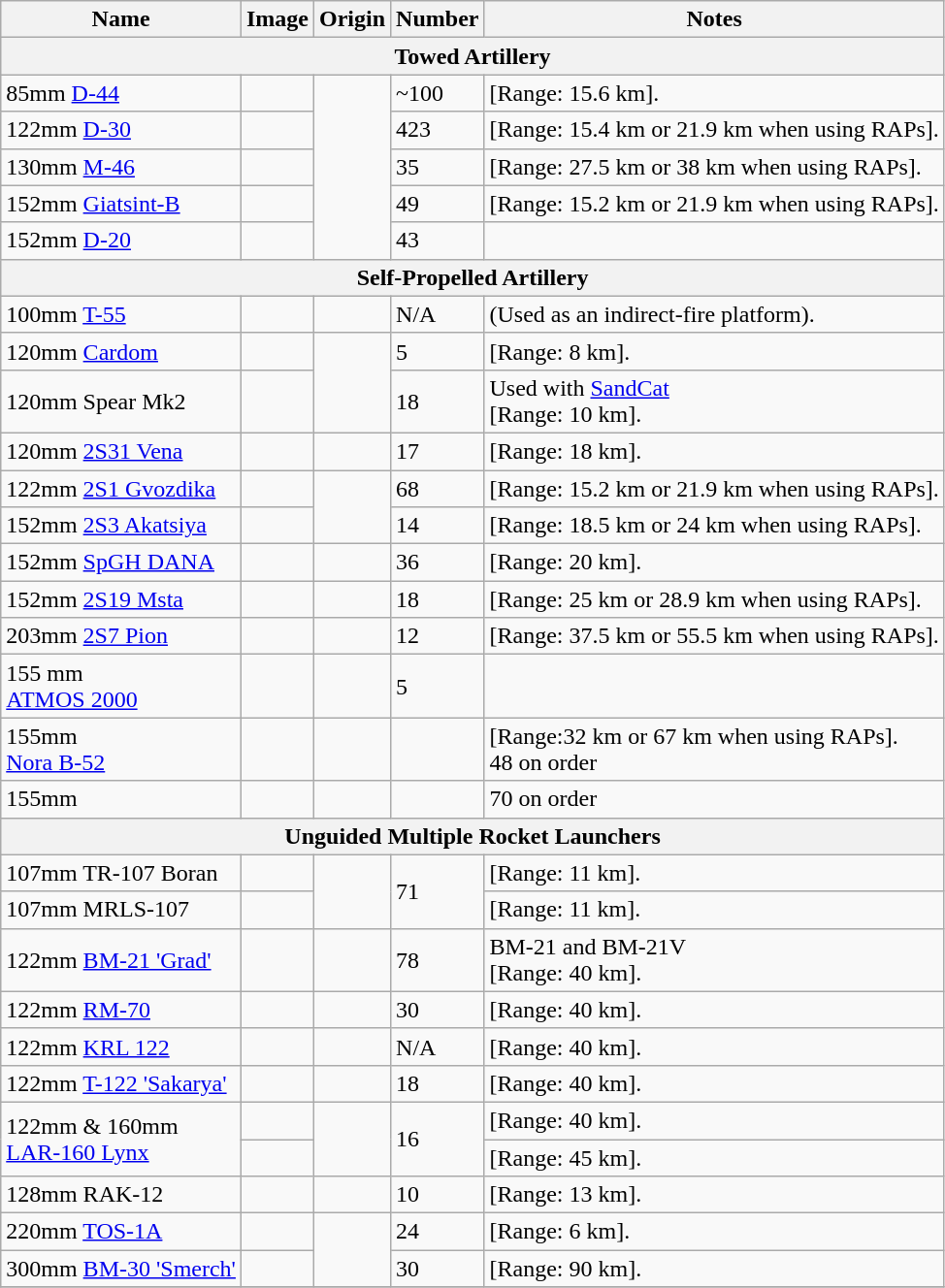<table class="wikitable">
<tr>
<th>Name</th>
<th>Image</th>
<th>Origin</th>
<th>Number</th>
<th>Notes</th>
</tr>
<tr>
<th colspan="5">Towed Artillery</th>
</tr>
<tr>
<td>85mm <a href='#'>D-44</a></td>
<td></td>
<td rowspan="5"></td>
<td>~100</td>
<td>[Range: 15.6 km].</td>
</tr>
<tr>
<td>122mm <a href='#'>D-30</a></td>
<td></td>
<td>423</td>
<td>[Range: 15.4 km or 21.9 km when using RAPs].</td>
</tr>
<tr>
<td>130mm <a href='#'>M-46</a></td>
<td></td>
<td>35</td>
<td>[Range: 27.5 km or 38 km when using RAPs].</td>
</tr>
<tr>
<td>152mm <a href='#'>Giatsint-B</a></td>
<td></td>
<td>49</td>
<td>[Range: 15.2 km or 21.9 km when using RAPs].</td>
</tr>
<tr>
<td>152mm <a href='#'>D-20</a></td>
<td></td>
<td>43</td>
<td></td>
</tr>
<tr>
<th colspan="5">Self-Propelled Artillery</th>
</tr>
<tr>
<td>100mm <a href='#'>T-55</a></td>
<td></td>
<td></td>
<td>N/A</td>
<td>(Used as an indirect-fire platform).</td>
</tr>
<tr>
<td>120mm <a href='#'>Cardom</a></td>
<td></td>
<td rowspan="2"></td>
<td>5</td>
<td>[Range: 8 km].</td>
</tr>
<tr>
<td>120mm Spear Mk2</td>
<td></td>
<td>18</td>
<td>Used with <a href='#'>SandCat</a><br>[Range: 10 km].</td>
</tr>
<tr>
<td>120mm <a href='#'>2S31 Vena</a></td>
<td></td>
<td></td>
<td>17</td>
<td>[Range: 18 km].</td>
</tr>
<tr>
<td>122mm <a href='#'>2S1 Gvozdika</a></td>
<td></td>
<td rowspan="2"></td>
<td>68</td>
<td>[Range: 15.2 km or 21.9 km when using RAPs].</td>
</tr>
<tr>
<td>152mm <a href='#'>2S3 Akatsiya</a></td>
<td></td>
<td>14</td>
<td>[Range: 18.5 km or 24 km when using RAPs].</td>
</tr>
<tr>
<td>152mm <a href='#'>SpGH DANA</a></td>
<td></td>
<td></td>
<td>36</td>
<td>[Range: 20 km].</td>
</tr>
<tr>
<td>152mm <a href='#'>2S19 Msta</a></td>
<td></td>
<td></td>
<td>18</td>
<td>[Range: 25 km or 28.9 km when using RAPs].</td>
</tr>
<tr>
<td>203mm <a href='#'>2S7 Pion</a></td>
<td></td>
<td></td>
<td>12</td>
<td>[Range: 37.5 km or 55.5 km when using RAPs].</td>
</tr>
<tr>
<td>155 mm<br><a href='#'>ATMOS 2000</a></td>
<td></td>
<td></td>
<td>5</td>
<td></td>
</tr>
<tr>
<td>155mm<br><a href='#'>Nora B-52</a></td>
<td></td>
<td></td>
<td></td>
<td>[Range:32 km or 67 km when using RAPs].<br>48 on order</td>
</tr>
<tr>
<td>155mm </td>
<td></td>
<td></td>
<td></td>
<td>70 on order</td>
</tr>
<tr>
<th colspan="5">Unguided Multiple Rocket Launchers</th>
</tr>
<tr>
<td>107mm TR-107 Boran</td>
<td></td>
<td rowspan="2"><br></td>
<td rowspan="2">71</td>
<td>[Range: 11 km].</td>
</tr>
<tr>
<td>107mm MRLS-107</td>
<td></td>
<td>[Range: 11 km].</td>
</tr>
<tr>
<td>122mm <a href='#'>BM-21 'Grad'</a></td>
<td></td>
<td></td>
<td>78</td>
<td>BM-21 and BM-21V<br>[Range: 40 km].</td>
</tr>
<tr>
<td>122mm <a href='#'>RM-70</a></td>
<td></td>
<td></td>
<td>30</td>
<td>[Range: 40 km].</td>
</tr>
<tr>
<td>122mm <a href='#'>KRL 122</a></td>
<td></td>
<td></td>
<td>N/A</td>
<td>[Range: 40 km].</td>
</tr>
<tr>
<td>122mm <a href='#'>T-122 'Sakarya'</a></td>
<td></td>
<td></td>
<td>18</td>
<td>[Range: 40 km].</td>
</tr>
<tr>
<td rowspan="2">122mm & 160mm<br><a href='#'>LAR-160 Lynx</a></td>
<td></td>
<td rowspan="2"></td>
<td rowspan="2">16</td>
<td>[Range: 40 km].</td>
</tr>
<tr>
<td></td>
<td>[Range: 45 km].</td>
</tr>
<tr>
<td>128mm RAK-12</td>
<td></td>
<td></td>
<td>10</td>
<td>[Range: 13 km].</td>
</tr>
<tr>
<td>220mm <a href='#'>TOS-1A</a></td>
<td></td>
<td rowspan="2"></td>
<td>24</td>
<td>[Range: 6 km].</td>
</tr>
<tr>
<td>300mm <a href='#'>BM-30 'Smerch'</a></td>
<td></td>
<td>30</td>
<td>[Range: 90 km].</td>
</tr>
<tr>
</tr>
</table>
